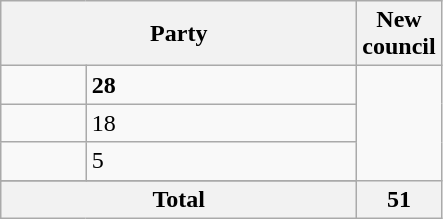<table class="wikitable">
<tr>
<th valign=centre colspan="2" style="width: 230px">Party</th>
<th valign=top style="width: 30px">New council</th>
</tr>
<tr>
<td></td>
<td><strong>28</strong></td>
</tr>
<tr>
<td></td>
<td>18</td>
</tr>
<tr>
<td></td>
<td>5</td>
</tr>
<tr>
</tr>
<tr>
<th colspan=2>Total</th>
<th colspan=3>51</th>
</tr>
</table>
